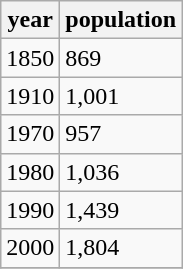<table class="wikitable">
<tr>
<th>year</th>
<th>population</th>
</tr>
<tr>
<td>1850</td>
<td>869</td>
</tr>
<tr>
<td>1910</td>
<td>1,001</td>
</tr>
<tr>
<td>1970</td>
<td>957</td>
</tr>
<tr>
<td>1980</td>
<td>1,036</td>
</tr>
<tr>
<td>1990</td>
<td>1,439</td>
</tr>
<tr>
<td>2000</td>
<td>1,804</td>
</tr>
<tr>
</tr>
</table>
